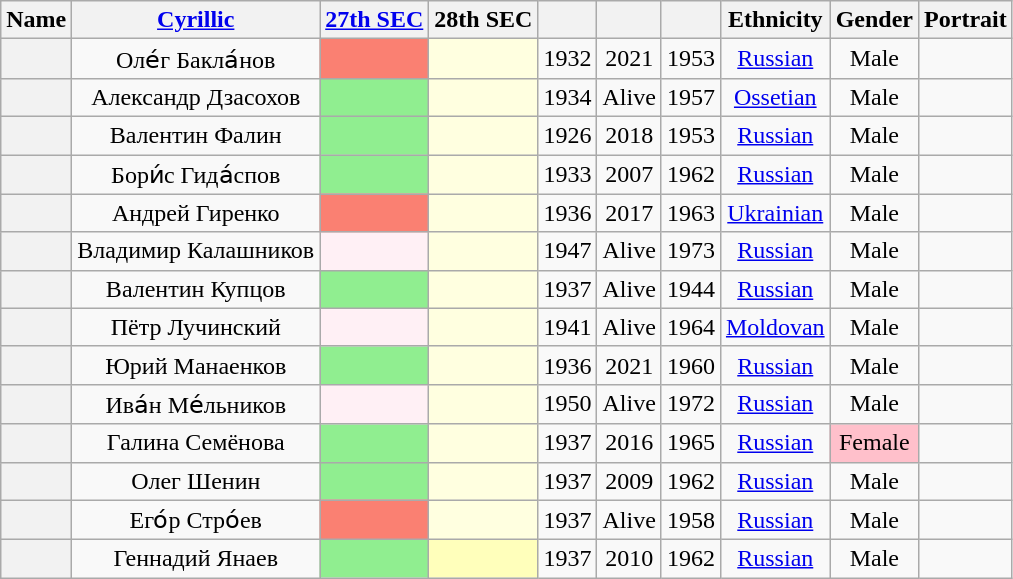<table class="wikitable sortable" style=text-align:center>
<tr>
<th scope="col">Name</th>
<th scope="col" class="unsortable"><a href='#'>Cyrillic</a></th>
<th scope="col"><a href='#'>27th SEC</a></th>
<th scope="col">28th SEC</th>
<th scope="col"></th>
<th scope="col"></th>
<th scope="col"></th>
<th scope="col">Ethnicity</th>
<th scope="col">Gender</th>
<th scope="col" class="unsortable">Portrait</th>
</tr>
<tr>
<th align="center" scope="row" style="font-weight:normal;"></th>
<td>Оле́г Бакла́нов</td>
<td bgcolor = Salmon></td>
<td bgcolor = LightYellow></td>
<td>1932</td>
<td>2021</td>
<td>1953</td>
<td><a href='#'>Russian</a></td>
<td>Male</td>
<td></td>
</tr>
<tr>
<th align="center" scope="row" style="font-weight:normal;"></th>
<td>Александр Дзасохов</td>
<td bgcolor = LightGreen></td>
<td bgcolor = LightYellow></td>
<td>1934</td>
<td>Alive</td>
<td>1957</td>
<td><a href='#'>Ossetian</a></td>
<td>Male</td>
<td></td>
</tr>
<tr>
<th align="center" scope="row" style="font-weight:normal;"></th>
<td>Baлeнтин Фалин</td>
<td bgcolor = LightGreen></td>
<td bgcolor = LightYellow></td>
<td>1926</td>
<td>2018</td>
<td>1953</td>
<td><a href='#'>Russian</a></td>
<td>Male</td>
<td></td>
</tr>
<tr>
<th align="center" scope="row" style="font-weight:normal;"></th>
<td>Бори́с Гида́спов</td>
<td bgcolor = LightGreen></td>
<td bgcolor = LightYellow></td>
<td>1933</td>
<td>2007</td>
<td>1962</td>
<td><a href='#'>Russian</a></td>
<td>Male</td>
<td></td>
</tr>
<tr>
<th align="center" scope="row" style="font-weight:normal;"></th>
<td>Андрей Гиренко</td>
<td bgcolor = Salmon></td>
<td bgcolor = LightYellow></td>
<td>1936</td>
<td>2017</td>
<td>1963</td>
<td><a href='#'>Ukrainian</a></td>
<td>Male</td>
<td></td>
</tr>
<tr>
<th align="center" scope="row" style="font-weight:normal;"></th>
<td>Владимир Калашников</td>
<td bgcolor = LavenderBlush></td>
<td bgcolor = LightYellow></td>
<td>1947</td>
<td>Alive</td>
<td>1973</td>
<td><a href='#'>Russian</a></td>
<td>Male</td>
<td></td>
</tr>
<tr>
<th align="center" scope="row" style="font-weight:normal;"></th>
<td>Валентин Купцов</td>
<td bgcolor = LightGreen></td>
<td bgcolor = LightYellow></td>
<td>1937</td>
<td>Alive</td>
<td>1944</td>
<td><a href='#'>Russian</a></td>
<td>Male</td>
<td></td>
</tr>
<tr>
<th align="center" scope="row" style="font-weight:normal;"></th>
<td>Пётр Лучинский</td>
<td bgcolor = LavenderBlush></td>
<td bgcolor = LightYellow></td>
<td>1941</td>
<td>Alive</td>
<td>1964</td>
<td><a href='#'>Moldovan</a></td>
<td>Male</td>
<td></td>
</tr>
<tr>
<th align="center" scope="row" style="font-weight:normal;"></th>
<td>Юрий Манаенков</td>
<td bgcolor = LightGreen></td>
<td bgcolor = LightYellow></td>
<td>1936</td>
<td>2021</td>
<td>1960</td>
<td><a href='#'>Russian</a></td>
<td>Male</td>
<td></td>
</tr>
<tr>
<th align="center" scope="row" style="font-weight:normal;"></th>
<td>Ива́н Ме́льников</td>
<td bgcolor = LavenderBlush></td>
<td bgcolor = LightYellow></td>
<td>1950</td>
<td>Alive</td>
<td>1972</td>
<td><a href='#'>Russian</a></td>
<td>Male</td>
<td></td>
</tr>
<tr>
<th align="center" scope="row" style="font-weight:normal;"></th>
<td>Галина Семёнова</td>
<td bgcolor = LightGreen></td>
<td bgcolor = LightYellow></td>
<td>1937</td>
<td>2016</td>
<td>1965</td>
<td><a href='#'>Russian</a></td>
<td style="background: Pink">Female</td>
<td></td>
</tr>
<tr>
<th align="center" scope="row" style="font-weight:normal;"></th>
<td>Олег Шенин</td>
<td bgcolor = LightGreen></td>
<td bgcolor = LightYellow></td>
<td>1937</td>
<td>2009</td>
<td>1962</td>
<td><a href='#'>Russian</a></td>
<td>Male</td>
<td></td>
</tr>
<tr>
<th align="center" scope="row" style="font-weight:normal;"></th>
<td>Его́р Стро́ев</td>
<td bgcolor = Salmon></td>
<td bgcolor = LightYellow></td>
<td>1937</td>
<td>Alive</td>
<td>1958</td>
<td><a href='#'>Russian</a></td>
<td>Male</td>
<td></td>
</tr>
<tr>
<th align="center" scope="row" style="font-weight:normal;"></th>
<td>Геннадий Янаев</td>
<td bgcolor = LightGreen></td>
<td bgcolor = ffffbb></td>
<td>1937</td>
<td>2010</td>
<td>1962</td>
<td><a href='#'>Russian</a></td>
<td>Male</td>
<td></td>
</tr>
</table>
